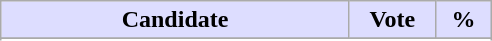<table class="wikitable">
<tr>
<th style="background:#ddf; width:225px;">Candidate</th>
<th style="background:#ddf; width:50px;">Vote</th>
<th style="background:#ddf; width:30px;">%</th>
</tr>
<tr>
</tr>
<tr>
</tr>
</table>
